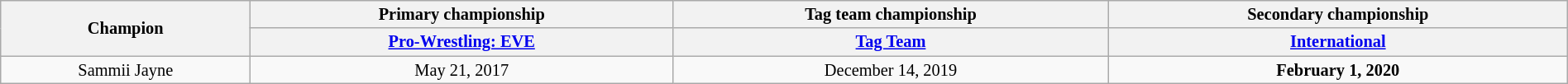<table class="wikitable" style="font-size:85%; text-align:center; width:100%;">
<tr>
<th rowspan=2>Champion</th>
<th>Primary championship</th>
<th>Tag team championship</th>
<th>Secondary championship</th>
</tr>
<tr>
<th><a href='#'>Pro-Wrestling: EVE</a></th>
<th><a href='#'>Tag Team</a></th>
<th><a href='#'>International</a></th>
</tr>
<tr>
<td>Sammii Jayne</td>
<td>May 21, 2017</td>
<td>December 14, 2019<br></td>
<td><strong>February 1, 2020</strong></td>
</tr>
</table>
